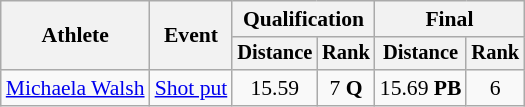<table class=wikitable style="font-size:90%">
<tr>
<th rowspan=2>Athlete</th>
<th rowspan=2>Event</th>
<th colspan=2>Qualification</th>
<th colspan=2>Final</th>
</tr>
<tr style="font-size:95%">
<th>Distance</th>
<th>Rank</th>
<th>Distance</th>
<th>Rank</th>
</tr>
<tr align=center>
<td align=left><a href='#'>Michaela Walsh</a></td>
<td align=left><a href='#'>Shot put</a></td>
<td>15.59</td>
<td>7 <strong>Q</strong></td>
<td>15.69 <strong>PB</strong></td>
<td>6</td>
</tr>
</table>
